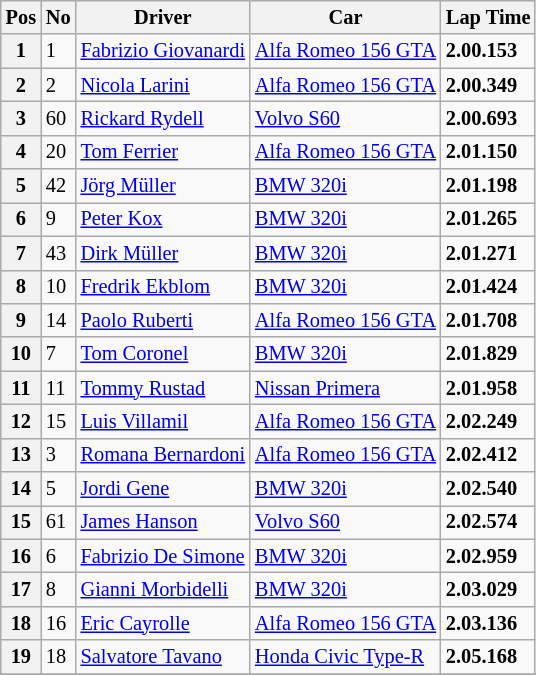<table class="wikitable" style="font-size: 85%;">
<tr>
<th>Pos</th>
<th>No</th>
<th>Driver</th>
<th>Car</th>
<th>Lap Time</th>
</tr>
<tr>
<th>1</th>
<td>1</td>
<td> <a href='#'>Fabrizio Giovanardi</a></td>
<td><a href='#'>Alfa Romeo 156 GTA</a></td>
<td><strong>2.00.153</strong></td>
</tr>
<tr>
<th>2</th>
<td>2</td>
<td> <a href='#'>Nicola Larini</a></td>
<td><a href='#'>Alfa Romeo 156 GTA</a></td>
<td><strong>2.00.349</strong></td>
</tr>
<tr>
<th>3</th>
<td>60</td>
<td> <a href='#'>Rickard Rydell</a></td>
<td><a href='#'>Volvo S60</a></td>
<td><strong>2.00.693</strong></td>
</tr>
<tr>
<th>4</th>
<td>20</td>
<td> <a href='#'>Tom Ferrier</a></td>
<td><a href='#'>Alfa Romeo 156 GTA</a></td>
<td><strong>2.01.150</strong></td>
</tr>
<tr>
<th>5</th>
<td>42</td>
<td> <a href='#'>Jörg Müller</a></td>
<td><a href='#'>BMW 320i</a></td>
<td><strong>2.01.198</strong></td>
</tr>
<tr>
<th>6</th>
<td>9</td>
<td> <a href='#'>Peter Kox</a></td>
<td><a href='#'>BMW 320i</a></td>
<td><strong>2.01.265</strong></td>
</tr>
<tr>
<th>7</th>
<td>43</td>
<td> <a href='#'>Dirk Müller</a></td>
<td><a href='#'>BMW 320i</a></td>
<td><strong>2.01.271</strong></td>
</tr>
<tr>
<th>8</th>
<td>10</td>
<td> <a href='#'>Fredrik Ekblom</a></td>
<td><a href='#'>BMW 320i</a></td>
<td><strong>2.01.424</strong></td>
</tr>
<tr>
<th>9</th>
<td>14</td>
<td> <a href='#'>Paolo Ruberti</a></td>
<td><a href='#'>Alfa Romeo 156 GTA</a></td>
<td><strong>2.01.708</strong></td>
</tr>
<tr>
<th>10</th>
<td>7</td>
<td> <a href='#'>Tom Coronel</a></td>
<td><a href='#'>BMW 320i</a></td>
<td><strong>2.01.829</strong></td>
</tr>
<tr>
<th>11</th>
<td>11</td>
<td> <a href='#'>Tommy Rustad</a></td>
<td><a href='#'>Nissan Primera</a></td>
<td><strong>2.01.958</strong></td>
</tr>
<tr>
<th>12</th>
<td>15</td>
<td> <a href='#'>Luis Villamil</a></td>
<td><a href='#'>Alfa Romeo 156 GTA</a></td>
<td><strong>2.02.249</strong></td>
</tr>
<tr>
<th>13</th>
<td>3</td>
<td> <a href='#'>Romana Bernardoni</a></td>
<td><a href='#'>Alfa Romeo 156 GTA</a></td>
<td><strong>2.02.412</strong></td>
</tr>
<tr>
<th>14</th>
<td>5</td>
<td> <a href='#'>Jordi Gene</a></td>
<td><a href='#'>BMW 320i</a></td>
<td><strong>2.02.540</strong></td>
</tr>
<tr>
<th>15</th>
<td>61</td>
<td> <a href='#'>James Hanson</a></td>
<td><a href='#'>Volvo S60</a></td>
<td><strong>2.02.574</strong></td>
</tr>
<tr>
<th>16</th>
<td>6</td>
<td> <a href='#'>Fabrizio De Simone</a></td>
<td><a href='#'>BMW 320i</a></td>
<td><strong>2.02.959</strong></td>
</tr>
<tr>
<th>17</th>
<td>8</td>
<td> <a href='#'>Gianni Morbidelli</a></td>
<td><a href='#'>BMW 320i</a></td>
<td><strong>2.03.029</strong></td>
</tr>
<tr>
<th>18</th>
<td>16</td>
<td> <a href='#'>Eric Cayrolle</a></td>
<td><a href='#'>Alfa Romeo 156 GTA</a></td>
<td><strong>2.03.136</strong></td>
</tr>
<tr>
<th>19</th>
<td>18</td>
<td> <a href='#'>Salvatore Tavano</a></td>
<td><a href='#'>Honda Civic Type-R</a></td>
<td><strong>2.05.168</strong></td>
</tr>
<tr>
</tr>
</table>
